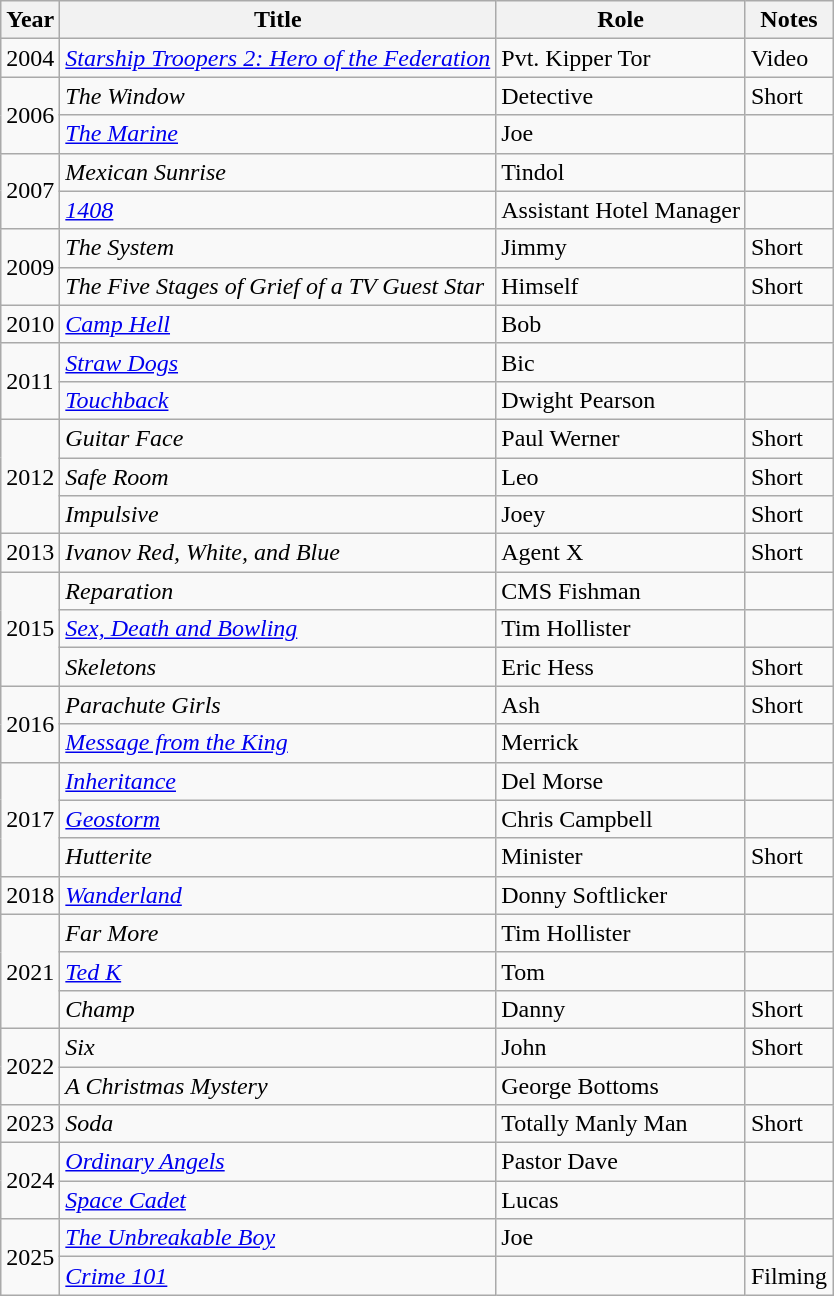<table class="wikitable plainrowheaders sortable" style="margin-right: 0;">
<tr>
<th>Year</th>
<th>Title</th>
<th>Role</th>
<th>Notes</th>
</tr>
<tr>
<td>2004</td>
<td><em><a href='#'>Starship Troopers 2: Hero of the Federation</a></em></td>
<td>Pvt. Kipper Tor</td>
<td>Video</td>
</tr>
<tr>
<td rowspan="2">2006</td>
<td><em>The Window</em></td>
<td>Detective</td>
<td>Short</td>
</tr>
<tr>
<td><em><a href='#'>The Marine</a></em></td>
<td>Joe</td>
<td></td>
</tr>
<tr>
<td rowspan="2">2007</td>
<td><em>Mexican Sunrise</em></td>
<td>Tindol</td>
<td></td>
</tr>
<tr>
<td><em><a href='#'>1408</a></em></td>
<td>Assistant Hotel Manager</td>
<td></td>
</tr>
<tr>
<td rowspan="2">2009</td>
<td><em>The System</em></td>
<td>Jimmy</td>
<td>Short</td>
</tr>
<tr>
<td><em>The Five Stages of Grief of a TV Guest Star</em></td>
<td>Himself</td>
<td>Short</td>
</tr>
<tr>
<td>2010</td>
<td><em><a href='#'>Camp Hell</a></em></td>
<td>Bob</td>
<td></td>
</tr>
<tr>
<td rowspan="2">2011</td>
<td><em><a href='#'>Straw Dogs</a></em></td>
<td>Bic</td>
<td></td>
</tr>
<tr>
<td><em><a href='#'>Touchback</a></em></td>
<td>Dwight Pearson</td>
<td></td>
</tr>
<tr>
<td rowspan="3">2012</td>
<td><em>Guitar Face</em></td>
<td>Paul Werner</td>
<td>Short</td>
</tr>
<tr>
<td><em>Safe Room</em></td>
<td>Leo</td>
<td>Short</td>
</tr>
<tr>
<td><em>Impulsive</em></td>
<td>Joey</td>
<td>Short</td>
</tr>
<tr>
<td>2013</td>
<td><em>Ivanov Red, White, and Blue</em></td>
<td>Agent X</td>
<td>Short</td>
</tr>
<tr>
<td rowspan="3">2015</td>
<td><em>Reparation</em></td>
<td>CMS Fishman</td>
<td></td>
</tr>
<tr>
<td><em><a href='#'>Sex, Death and Bowling</a></em></td>
<td>Tim Hollister</td>
<td></td>
</tr>
<tr>
<td><em>Skeletons</em></td>
<td>Eric Hess</td>
<td>Short</td>
</tr>
<tr>
<td rowspan="2">2016</td>
<td><em>Parachute Girls</em></td>
<td>Ash</td>
<td>Short</td>
</tr>
<tr>
<td><em><a href='#'>Message from the King</a></em></td>
<td>Merrick</td>
<td></td>
</tr>
<tr>
<td rowspan="3">2017</td>
<td><em><a href='#'>Inheritance</a></em></td>
<td>Del Morse</td>
<td></td>
</tr>
<tr>
<td><em><a href='#'>Geostorm</a></em></td>
<td>Chris Campbell</td>
<td></td>
</tr>
<tr>
<td><em>Hutterite</em></td>
<td>Minister</td>
<td>Short</td>
</tr>
<tr>
<td>2018</td>
<td><em><a href='#'>Wanderland</a></em></td>
<td>Donny Softlicker</td>
<td></td>
</tr>
<tr>
<td rowspan="3">2021</td>
<td><em>Far More</em></td>
<td>Tim Hollister</td>
<td></td>
</tr>
<tr>
<td><em><a href='#'>Ted K</a></em></td>
<td>Tom</td>
<td></td>
</tr>
<tr>
<td><em>Champ</em></td>
<td>Danny</td>
<td>Short</td>
</tr>
<tr>
<td rowspan="2">2022</td>
<td><em>Six</em></td>
<td>John</td>
<td>Short</td>
</tr>
<tr>
<td><em>A Christmas Mystery</em></td>
<td>George Bottoms</td>
<td></td>
</tr>
<tr>
<td>2023</td>
<td><em>Soda</em></td>
<td>Totally Manly Man</td>
<td>Short</td>
</tr>
<tr>
<td rowspan="2">2024</td>
<td><em><a href='#'>Ordinary Angels</a></em></td>
<td>Pastor Dave</td>
<td></td>
</tr>
<tr>
<td><em><a href='#'>Space Cadet</a></em></td>
<td>Lucas</td>
<td></td>
</tr>
<tr>
<td rowspan="2">2025</td>
<td><em><a href='#'>The Unbreakable Boy</a></em></td>
<td>Joe</td>
<td></td>
</tr>
<tr>
<td><em><a href='#'>Crime 101</a></em></td>
<td></td>
<td>Filming</td>
</tr>
</table>
